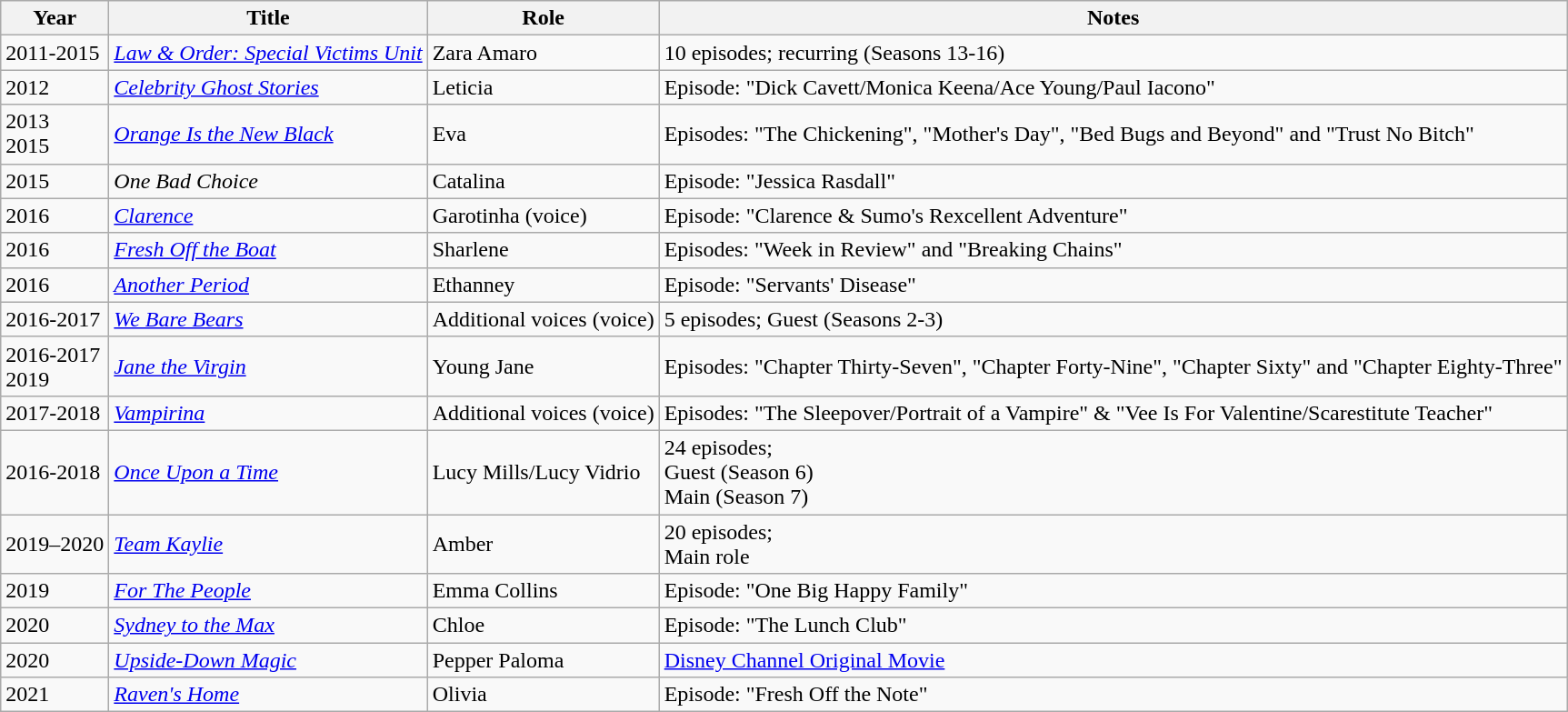<table class="wikitable sortable">
<tr>
<th>Year</th>
<th>Title</th>
<th>Role</th>
<th class="unsortable">Notes</th>
</tr>
<tr>
<td>2011-2015</td>
<td><em><a href='#'>Law & Order: Special Victims Unit</a></em></td>
<td>Zara Amaro</td>
<td>10 episodes; recurring (Seasons 13-16)</td>
</tr>
<tr>
<td>2012</td>
<td><em><a href='#'>Celebrity Ghost Stories</a></em></td>
<td>Leticia</td>
<td>Episode: "Dick Cavett/Monica Keena/Ace Young/Paul Iacono"</td>
</tr>
<tr>
<td>2013 <br> 2015</td>
<td><em><a href='#'>Orange Is the New Black</a></em></td>
<td>Eva</td>
<td>Episodes: "The Chickening", "Mother's Day", "Bed Bugs and Beyond" and "Trust No Bitch"</td>
</tr>
<tr>
<td>2015</td>
<td><em>One Bad Choice</em></td>
<td>Catalina</td>
<td>Episode: "Jessica Rasdall"</td>
</tr>
<tr>
<td>2016</td>
<td><em><a href='#'>Clarence</a></em></td>
<td>Garotinha (voice)</td>
<td>Episode: "Clarence & Sumo's Rexcellent Adventure"</td>
</tr>
<tr>
<td>2016</td>
<td><em><a href='#'>Fresh Off the Boat</a></em></td>
<td>Sharlene</td>
<td>Episodes: "Week in Review" and "Breaking Chains"</td>
</tr>
<tr>
<td>2016</td>
<td><em><a href='#'>Another Period</a></em></td>
<td>Ethanney</td>
<td>Episode: "Servants' Disease"</td>
</tr>
<tr>
<td>2016-2017</td>
<td><em><a href='#'>We Bare Bears</a></em></td>
<td>Additional voices (voice)</td>
<td>5 episodes; Guest (Seasons 2-3)</td>
</tr>
<tr>
<td>2016-2017 <br> 2019</td>
<td><em><a href='#'>Jane the Virgin</a></em></td>
<td>Young Jane</td>
<td>Episodes: "Chapter Thirty-Seven", "Chapter Forty-Nine", "Chapter Sixty" and "Chapter Eighty-Three"</td>
</tr>
<tr>
<td>2017-2018</td>
<td><em><a href='#'>Vampirina</a></em></td>
<td>Additional voices (voice)</td>
<td>Episodes: "The Sleepover/Portrait of a Vampire" & "Vee Is For Valentine/Scarestitute Teacher"</td>
</tr>
<tr>
<td>2016-2018</td>
<td><em><a href='#'>Once Upon a Time</a></em></td>
<td>Lucy Mills/Lucy Vidrio</td>
<td>24 episodes; <br> Guest (Season 6) <br> Main (Season 7)</td>
</tr>
<tr>
<td>2019–2020</td>
<td><em><a href='#'>Team Kaylie</a></em></td>
<td>Amber</td>
<td>20 episodes; <br> Main role</td>
</tr>
<tr>
<td>2019</td>
<td><em><a href='#'>For The People</a></em></td>
<td>Emma Collins</td>
<td>Episode: "One Big Happy Family"</td>
</tr>
<tr>
<td>2020</td>
<td><em><a href='#'>Sydney to the Max</a></em></td>
<td>Chloe</td>
<td>Episode: "The Lunch Club"</td>
</tr>
<tr>
<td>2020</td>
<td><em><a href='#'>Upside-Down Magic</a></em></td>
<td>Pepper Paloma</td>
<td><a href='#'>Disney Channel Original Movie</a></td>
</tr>
<tr>
<td>2021</td>
<td><em><a href='#'>Raven's Home</a></em></td>
<td>Olivia</td>
<td>Episode: "Fresh Off the Note"</td>
</tr>
</table>
